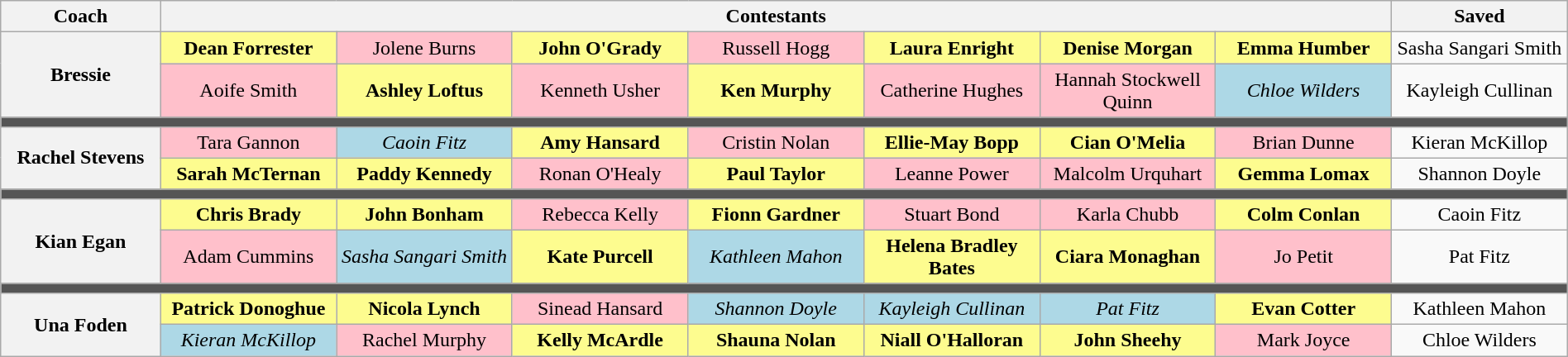<table class="wikitable" style="text-align: center; width:100%;">
<tr>
<th width="10%">Coach</th>
<th colspan="7" width="70%">Contestants</th>
<th colspan="5" width="15%">Saved</th>
</tr>
<tr>
<th rowspan="2">Bressie</th>
<td width="11%" style="background:#fdfc8f;"><strong>Dean Forrester</strong></td>
<td width="11%" style="background:pink">Jolene Burns</td>
<td width="11%" style="background:#fdfc8f;"><strong>John O'Grady</strong></td>
<td width="11%" style="background:pink">Russell Hogg</td>
<td width="11%" style="background:#fdfc8f;"><strong>Laura Enright</strong></td>
<td width="11%" style="background:#fdfc8f"><strong>Denise Morgan</strong></td>
<td width="11%" style="background:#fdfc8f;"><strong>Emma Humber</strong></td>
<td width="11%">Sasha Sangari Smith</td>
</tr>
<tr>
<td style="background:pink">Aoife Smith</td>
<td style="background:#fdfc8f;"><strong>Ashley Loftus</strong></td>
<td style="background:pink">Kenneth Usher</td>
<td style="background:#fdfc8f;"><strong>Ken Murphy</strong></td>
<td style="background:pink">Catherine Hughes</td>
<td style="background:pink">Hannah Stockwell Quinn</td>
<td style="background:lightblue"><em>Chloe Wilders</em></td>
<td>Kayleigh Cullinan</td>
</tr>
<tr>
<td colspan="10" style="background:#555555;"></td>
</tr>
<tr>
<th rowspan="2">Rachel Stevens</th>
<td style="background:pink">Tara Gannon</td>
<td style="background:lightblue"><em>Caoin Fitz</em></td>
<td style="background:#fdfc8f"><strong>Amy Hansard</strong></td>
<td style="background:pink">Cristin Nolan</td>
<td style="background:#fdfc8f"><strong>Ellie-May Bopp</strong></td>
<td style="background:#fdfc8f;"><strong>Cian O'Melia</strong></td>
<td style="background:pink">Brian Dunne</td>
<td>Kieran McKillop</td>
</tr>
<tr>
<td style="background:#fdfc8f;"><strong>Sarah McTernan</strong></td>
<td style="background:#fdfc8f;"><strong>Paddy Kennedy</strong></td>
<td style="background:pink">Ronan O'Healy</td>
<td style="background:#fdfc8f"><strong>Paul Taylor</strong></td>
<td style="background:pink">Leanne Power</td>
<td style="background:pink">Malcolm Urquhart</td>
<td style="background:#fdfc8f;"><strong>Gemma Lomax</strong></td>
<td>Shannon Doyle</td>
</tr>
<tr>
<td colspan="10" style="background:#555555;"></td>
</tr>
<tr>
<th rowspan="2">Kian Egan</th>
<td style="background:#fdfc8f;"><strong>Chris Brady</strong></td>
<td style="background:#fdfc8f;"><strong>John Bonham</strong></td>
<td style="background:pink">Rebecca Kelly</td>
<td style="background:#fdfc8f;"><strong>Fionn Gardner</strong></td>
<td style="background:pink">Stuart Bond</td>
<td style="background:pink">Karla Chubb</td>
<td style="background:#fdfc8f"><strong>Colm Conlan</strong></td>
<td>Caoin Fitz</td>
</tr>
<tr>
<td style="background:pink">Adam Cummins</td>
<td style="background:lightblue"><em>Sasha Sangari Smith</em></td>
<td style="background:#fdfc8f;"><strong>Kate Purcell</strong></td>
<td style="background:lightblue"><em>Kathleen Mahon</em></td>
<td style="background:#fdfc8f;"><strong>Helena Bradley Bates</strong></td>
<td style="background:#fdfc8f;"><strong>Ciara Monaghan</strong></td>
<td style="background:pink">Jo Petit</td>
<td>Pat Fitz</td>
</tr>
<tr>
<td colspan="10" style="background:#555555;"></td>
</tr>
<tr>
<th rowspan="2">Una Foden</th>
<td style="background:#fdfc8f;"><strong>Patrick Donoghue</strong></td>
<td style="background:#fdfc8f;"><strong>Nicola Lynch</strong></td>
<td style="background:pink">Sinead Hansard</td>
<td style="background:lightblue"><em>Shannon Doyle</em></td>
<td style="background:lightblue"><em>Kayleigh Cullinan</em></td>
<td style="background:lightblue"><em>Pat Fitz</em></td>
<td style="background:#fdfc8f;"><strong>Evan Cotter</strong></td>
<td>Kathleen Mahon</td>
</tr>
<tr>
<td style="background:lightblue"><em>Kieran McKillop</em></td>
<td style="background:pink">Rachel Murphy</td>
<td style="background:#fdfc8f;"><strong>Kelly McArdle</strong></td>
<td style="background:#fdfc8f;"><strong>Shauna Nolan</strong></td>
<td style="background:#fdfc8f;"><strong>Niall O'Halloran</strong></td>
<td style="background:#fdfc8f;"><strong>John Sheehy</strong></td>
<td style="background:pink">Mark Joyce</td>
<td>Chloe Wilders</td>
</tr>
</table>
